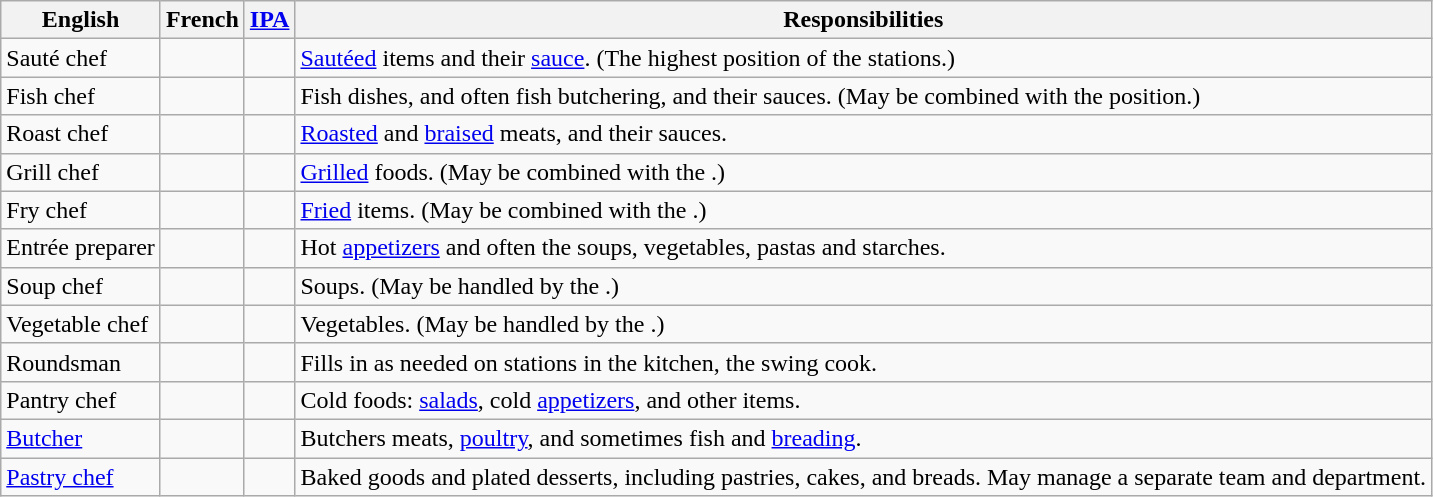<table class="wikitable sortable">
<tr>
<th>English</th>
<th>French</th>
<th><a href='#'>IPA</a></th>
<th>Responsibilities</th>
</tr>
<tr>
<td>Sauté chef</td>
<td></td>
<td></td>
<td><a href='#'>Sautéed</a> items and their <a href='#'>sauce</a>. (The highest position of the stations.)</td>
</tr>
<tr>
<td>Fish chef</td>
<td></td>
<td></td>
<td>Fish dishes, and often fish butchering, and their sauces. (May be combined with the  position.)</td>
</tr>
<tr>
<td>Roast chef</td>
<td></td>
<td></td>
<td><a href='#'>Roasted</a> and <a href='#'>braised</a> meats, and their sauces.</td>
</tr>
<tr>
<td>Grill chef</td>
<td></td>
<td></td>
<td><a href='#'>Grilled</a> foods. (May be combined with the .)</td>
</tr>
<tr>
<td>Fry chef</td>
<td></td>
<td></td>
<td><a href='#'>Fried</a> items. (May be combined with the .)</td>
</tr>
<tr>
<td>Entrée preparer</td>
<td></td>
<td></td>
<td>Hot <a href='#'>appetizers</a> and often the soups, vegetables, pastas and starches.</td>
</tr>
<tr>
<td>Soup chef</td>
<td></td>
<td></td>
<td>Soups. (May be handled by the .)</td>
</tr>
<tr>
<td>Vegetable chef</td>
<td></td>
<td></td>
<td>Vegetables. (May be handled by the .)</td>
</tr>
<tr>
<td>Roundsman</td>
<td></td>
<td></td>
<td>Fills in as needed on stations in the kitchen,  the swing cook.</td>
</tr>
<tr>
<td>Pantry chef</td>
<td></td>
<td></td>
<td>Cold foods: <a href='#'>salads</a>, cold <a href='#'>appetizers</a>,  and other  items.</td>
</tr>
<tr>
<td><a href='#'>Butcher</a></td>
<td></td>
<td></td>
<td>Butchers meats, <a href='#'>poultry</a>, and sometimes fish and <a href='#'>breading</a>.</td>
</tr>
<tr>
<td><a href='#'>Pastry chef</a></td>
<td></td>
<td></td>
<td>Baked goods and plated desserts, including pastries, cakes, and breads. May manage a separate team and department.</td>
</tr>
</table>
